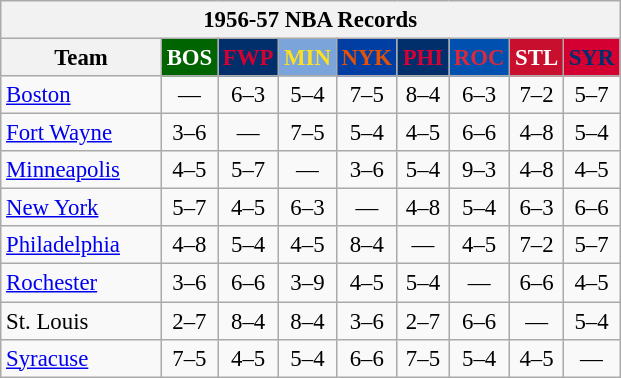<table class="wikitable" style="font-size:95%; text-align:center;">
<tr>
<th colspan=9>1956-57 NBA Records</th>
</tr>
<tr>
<th width=100>Team</th>
<th style="background:#006400;color:#FFFFFF;width=35">BOS</th>
<th style="background:#012F6B;color:#D40032;width=35">FWP</th>
<th style="background:#7BA4DB;color:#FBE122;width=35">MIN</th>
<th style="background:#003EA4;color:#E45206;width=35">NYK</th>
<th style="background:#012F6B;color:#D50033;width=35">PHI</th>
<th style="background:#0050B0;color:#D82A3C;width=35">ROC</th>
<th style="background:#C90F2E;color:#FFFFFF;width=35">STL</th>
<th style="background:#D40032;color:#022E6B;width=35">SYR</th>
</tr>
<tr>
<td style="text-align:left;"><a href='#'>Boston</a></td>
<td>—</td>
<td>6–3</td>
<td>5–4</td>
<td>7–5</td>
<td>8–4</td>
<td>6–3</td>
<td>7–2</td>
<td>5–7</td>
</tr>
<tr>
<td style="text-align:left;"><a href='#'>Fort Wayne</a></td>
<td>3–6</td>
<td>—</td>
<td>7–5</td>
<td>5–4</td>
<td>4–5</td>
<td>6–6</td>
<td>4–8</td>
<td>5–4</td>
</tr>
<tr>
<td style="text-align:left;"><a href='#'>Minneapolis</a></td>
<td>4–5</td>
<td>5–7</td>
<td>—</td>
<td>3–6</td>
<td>5–4</td>
<td>9–3</td>
<td>4–8</td>
<td>4–5</td>
</tr>
<tr>
<td style="text-align:left;"><a href='#'>New York</a></td>
<td>5–7</td>
<td>4–5</td>
<td>6–3</td>
<td>—</td>
<td>4–8</td>
<td>5–4</td>
<td>6–3</td>
<td>6–6</td>
</tr>
<tr>
<td style="text-align:left;"><a href='#'>Philadelphia</a></td>
<td>4–8</td>
<td>5–4</td>
<td>4–5</td>
<td>8–4</td>
<td>—</td>
<td>4–5</td>
<td>7–2</td>
<td>5–7</td>
</tr>
<tr>
<td style="text-align:left;"><a href='#'>Rochester</a></td>
<td>3–6</td>
<td>6–6</td>
<td>3–9</td>
<td>4–5</td>
<td>5–4</td>
<td>—</td>
<td>6–6</td>
<td>4–5</td>
</tr>
<tr>
<td style="text-align:left;">St. Louis</td>
<td>2–7</td>
<td>8–4</td>
<td>8–4</td>
<td>3–6</td>
<td>2–7</td>
<td>6–6</td>
<td>—</td>
<td>5–4</td>
</tr>
<tr>
<td style="text-align:left;"><a href='#'>Syracuse</a></td>
<td>7–5</td>
<td>4–5</td>
<td>5–4</td>
<td>6–6</td>
<td>7–5</td>
<td>5–4</td>
<td>4–5</td>
<td>—</td>
</tr>
</table>
